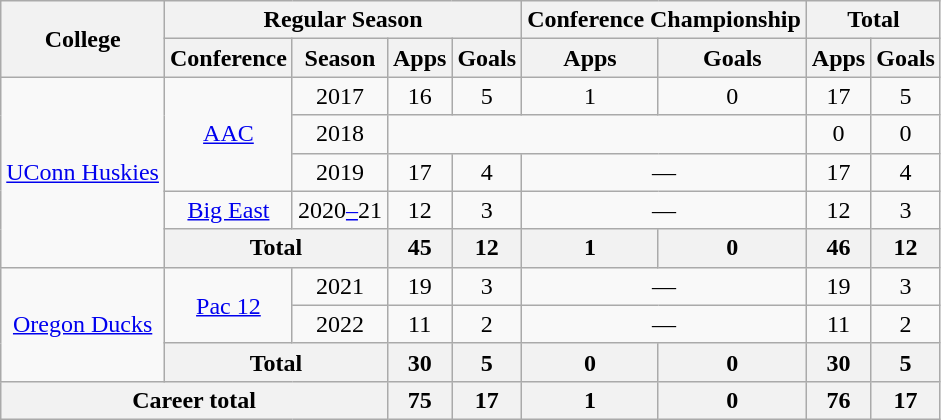<table class="wikitable" style="text-align: center;">
<tr>
<th rowspan="2">College</th>
<th colspan="4">Regular Season</th>
<th colspan="2">Conference Championship</th>
<th colspan="2">Total</th>
</tr>
<tr>
<th>Conference</th>
<th>Season</th>
<th>Apps</th>
<th>Goals</th>
<th>Apps</th>
<th>Goals</th>
<th>Apps</th>
<th>Goals</th>
</tr>
<tr>
<td rowspan="5"><a href='#'>UConn Huskies</a></td>
<td rowspan="3"><a href='#'>AAC</a></td>
<td>2017</td>
<td>16</td>
<td>5</td>
<td>1</td>
<td>0</td>
<td>17</td>
<td>5</td>
</tr>
<tr>
<td>2018</td>
<td colspan="4"></td>
<td>0</td>
<td>0</td>
</tr>
<tr>
<td>2019</td>
<td>17</td>
<td>4</td>
<td colspan="2">—</td>
<td>17</td>
<td>4</td>
</tr>
<tr>
<td><a href='#'>Big East</a></td>
<td>2020<a href='#'>–</a>21</td>
<td>12</td>
<td>3</td>
<td colspan="2">—</td>
<td>12</td>
<td>3</td>
</tr>
<tr>
<th colspan="2">Total</th>
<th>45</th>
<th>12</th>
<th>1</th>
<th>0</th>
<th>46</th>
<th>12</th>
</tr>
<tr>
<td rowspan="3"><a href='#'>Oregon Ducks</a></td>
<td rowspan="2"><a href='#'>Pac 12</a></td>
<td>2021</td>
<td>19</td>
<td>3</td>
<td colspan="2">—</td>
<td>19</td>
<td>3</td>
</tr>
<tr>
<td>2022</td>
<td>11</td>
<td>2</td>
<td colspan="2">—</td>
<td>11</td>
<td>2</td>
</tr>
<tr>
<th colspan="2">Total</th>
<th>30</th>
<th>5</th>
<th>0</th>
<th>0</th>
<th>30</th>
<th>5</th>
</tr>
<tr>
<th colspan="3">Career total</th>
<th>75</th>
<th>17</th>
<th>1</th>
<th>0</th>
<th>76</th>
<th>17</th>
</tr>
</table>
